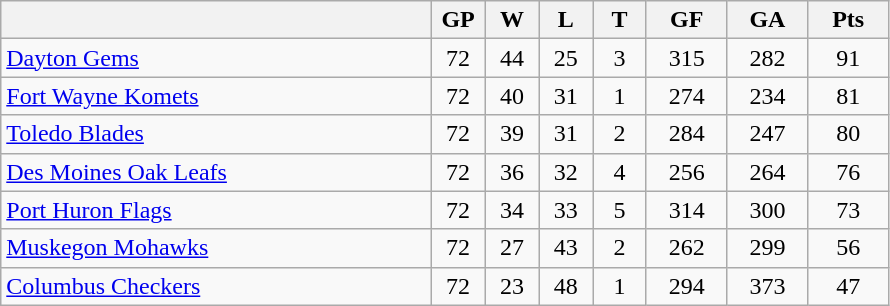<table class="wikitable">
<tr>
<th width="40%"></th>
<th width="5%">GP</th>
<th width="5%">W</th>
<th width="5%">L</th>
<th width="5%">T</th>
<th width="7.5%">GF</th>
<th width="7.5%">GA</th>
<th width="7.5%">Pts</th>
</tr>
<tr align="center">
<td align="left"><a href='#'>Dayton Gems</a></td>
<td>72</td>
<td>44</td>
<td>25</td>
<td>3</td>
<td>315</td>
<td>282</td>
<td>91</td>
</tr>
<tr align="center">
<td align="left"><a href='#'>Fort Wayne Komets</a></td>
<td>72</td>
<td>40</td>
<td>31</td>
<td>1</td>
<td>274</td>
<td>234</td>
<td>81</td>
</tr>
<tr align="center">
<td align="left"><a href='#'>Toledo Blades</a></td>
<td>72</td>
<td>39</td>
<td>31</td>
<td>2</td>
<td>284</td>
<td>247</td>
<td>80</td>
</tr>
<tr align="center">
<td align="left"><a href='#'>Des Moines Oak Leafs</a></td>
<td>72</td>
<td>36</td>
<td>32</td>
<td>4</td>
<td>256</td>
<td>264</td>
<td>76</td>
</tr>
<tr align="center">
<td align="left"><a href='#'>Port Huron Flags</a></td>
<td>72</td>
<td>34</td>
<td>33</td>
<td>5</td>
<td>314</td>
<td>300</td>
<td>73</td>
</tr>
<tr align="center">
<td align="left"><a href='#'>Muskegon Mohawks</a></td>
<td>72</td>
<td>27</td>
<td>43</td>
<td>2</td>
<td>262</td>
<td>299</td>
<td>56</td>
</tr>
<tr align="center">
<td align="left"><a href='#'>Columbus Checkers</a></td>
<td>72</td>
<td>23</td>
<td>48</td>
<td>1</td>
<td>294</td>
<td>373</td>
<td>47</td>
</tr>
</table>
